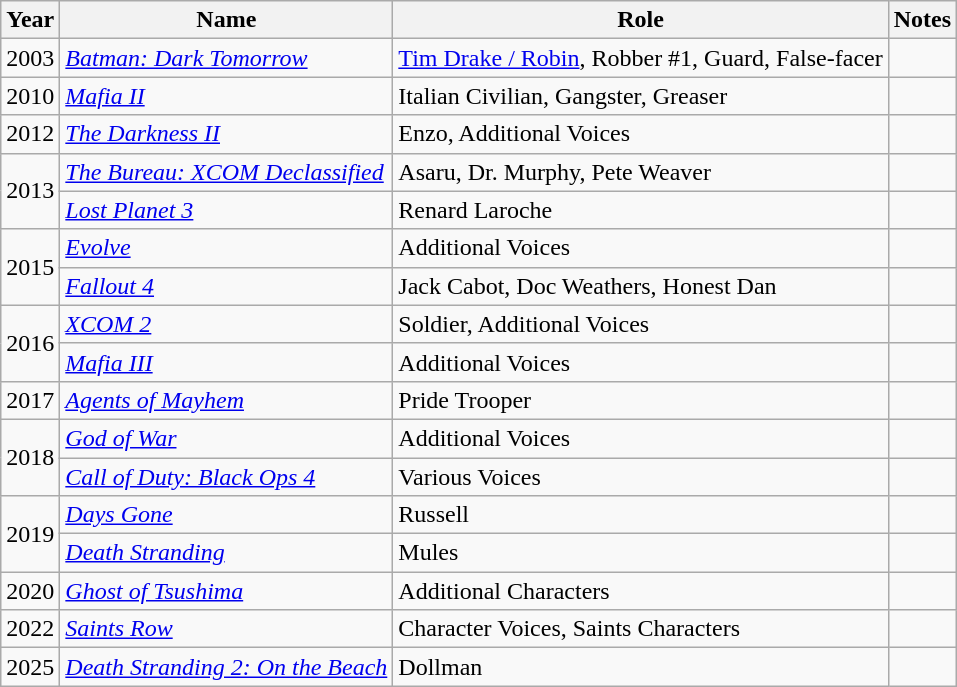<table class="wikitable">
<tr>
<th>Year</th>
<th>Name</th>
<th>Role</th>
<th>Notes</th>
</tr>
<tr>
<td>2003</td>
<td><em><a href='#'>Batman: Dark Tomorrow</a></em></td>
<td><a href='#'>Tim Drake / Robin</a>, Robber #1, Guard, False-facer</td>
<td></td>
</tr>
<tr>
<td>2010</td>
<td><em><a href='#'>Mafia II</a></em></td>
<td>Italian Civilian, Gangster, Greaser</td>
<td></td>
</tr>
<tr>
<td>2012</td>
<td><em><a href='#'>The Darkness II</a></em></td>
<td>Enzo, Additional Voices</td>
<td></td>
</tr>
<tr>
<td rowspan="2">2013</td>
<td><em><a href='#'>The Bureau: XCOM Declassified</a></em></td>
<td>Asaru, Dr. Murphy, Pete Weaver</td>
<td></td>
</tr>
<tr>
<td><em><a href='#'>Lost Planet 3</a></em></td>
<td>Renard Laroche</td>
<td></td>
</tr>
<tr>
<td rowspan="2">2015</td>
<td><em><a href='#'>Evolve</a></em></td>
<td>Additional Voices</td>
<td></td>
</tr>
<tr>
<td><em><a href='#'>Fallout 4</a></em></td>
<td>Jack Cabot, Doc Weathers, Honest Dan</td>
<td></td>
</tr>
<tr>
<td rowspan="2">2016</td>
<td><em><a href='#'>XCOM 2</a></em></td>
<td>Soldier, Additional Voices</td>
<td></td>
</tr>
<tr>
<td><em><a href='#'>Mafia III</a></em></td>
<td>Additional Voices</td>
<td></td>
</tr>
<tr>
<td>2017</td>
<td><em><a href='#'>Agents of Mayhem</a></em></td>
<td>Pride Trooper</td>
<td></td>
</tr>
<tr>
<td rowspan="2">2018</td>
<td><em><a href='#'>God of War</a></em></td>
<td>Additional Voices</td>
<td></td>
</tr>
<tr>
<td><em><a href='#'>Call of Duty: Black Ops 4</a></em></td>
<td>Various Voices</td>
<td></td>
</tr>
<tr>
<td rowspan="2">2019</td>
<td><em><a href='#'>Days Gone</a></em></td>
<td>Russell</td>
<td></td>
</tr>
<tr>
<td><em><a href='#'>Death Stranding</a></em></td>
<td>Mules</td>
<td></td>
</tr>
<tr>
<td>2020</td>
<td><em><a href='#'>Ghost of Tsushima</a></em></td>
<td>Additional Characters</td>
<td></td>
</tr>
<tr>
<td>2022</td>
<td><em><a href='#'>Saints Row</a></em></td>
<td>Character Voices, Saints Characters</td>
<td></td>
</tr>
<tr>
<td>2025</td>
<td><em><a href='#'>Death Stranding 2: On the Beach</a></em></td>
<td>Dollman</td>
<td></td>
</tr>
</table>
